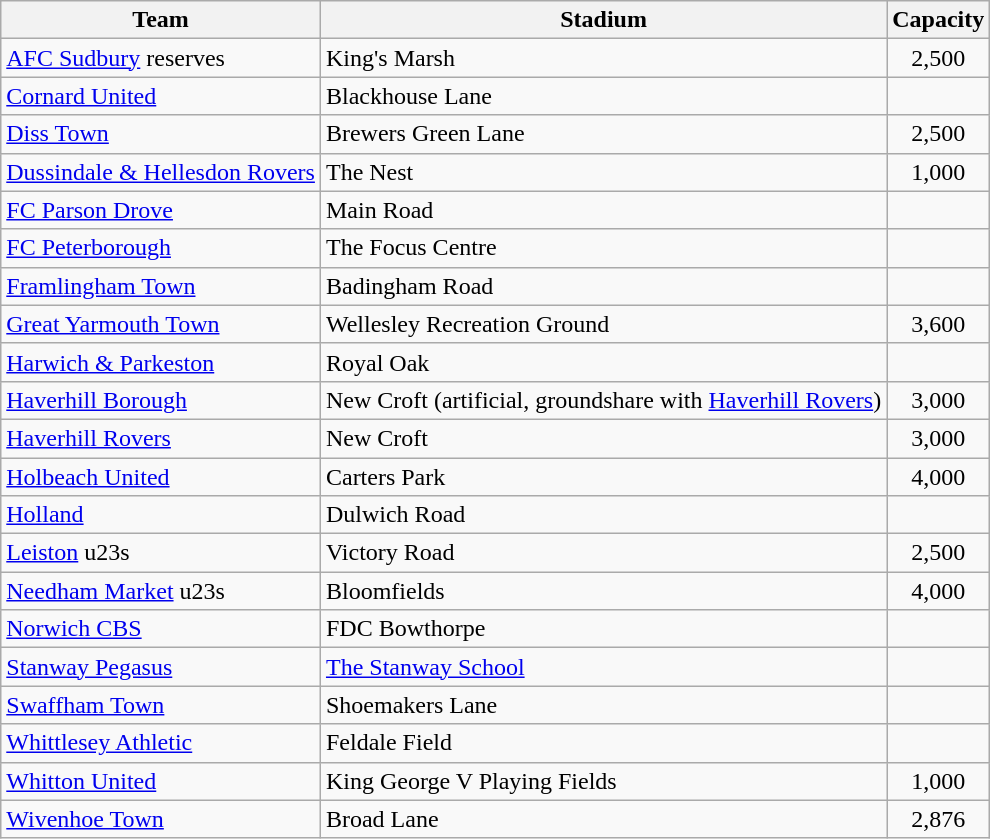<table class="wikitable sortable">
<tr>
<th>Team</th>
<th>Stadium</th>
<th>Capacity</th>
</tr>
<tr>
<td><a href='#'>AFC Sudbury</a> reserves</td>
<td>King's Marsh</td>
<td align="center">2,500</td>
</tr>
<tr>
<td><a href='#'>Cornard United</a></td>
<td>Blackhouse Lane</td>
<td align="center"></td>
</tr>
<tr>
<td><a href='#'>Diss Town</a></td>
<td>Brewers Green Lane</td>
<td align="center">2,500</td>
</tr>
<tr>
<td><a href='#'>Dussindale & Hellesdon Rovers</a></td>
<td>The Nest</td>
<td align="center">1,000</td>
</tr>
<tr>
<td><a href='#'>FC Parson Drove</a></td>
<td>Main Road</td>
<td align="center"></td>
</tr>
<tr>
<td><a href='#'>FC Peterborough</a></td>
<td>The Focus Centre</td>
<td align="center"></td>
</tr>
<tr>
<td><a href='#'>Framlingham Town</a></td>
<td>Badingham Road</td>
<td align="center"></td>
</tr>
<tr>
<td><a href='#'>Great Yarmouth Town</a></td>
<td>Wellesley Recreation Ground</td>
<td align="center">3,600</td>
</tr>
<tr>
<td><a href='#'>Harwich & Parkeston</a></td>
<td>Royal Oak</td>
<td align="center"></td>
</tr>
<tr>
<td><a href='#'>Haverhill Borough</a></td>
<td>New Croft (artificial, groundshare with <a href='#'>Haverhill Rovers</a>)</td>
<td align="center">3,000</td>
</tr>
<tr>
<td><a href='#'>Haverhill Rovers</a></td>
<td>New Croft</td>
<td align="center">3,000</td>
</tr>
<tr>
<td><a href='#'>Holbeach United</a></td>
<td>Carters Park</td>
<td align="center">4,000</td>
</tr>
<tr>
<td><a href='#'>Holland</a></td>
<td>Dulwich Road</td>
<td align="center"></td>
</tr>
<tr>
<td><a href='#'>Leiston</a> u23s</td>
<td>Victory Road</td>
<td align="center">2,500</td>
</tr>
<tr>
<td><a href='#'>Needham Market</a> u23s</td>
<td>Bloomfields</td>
<td align="center">4,000</td>
</tr>
<tr>
<td><a href='#'>Norwich CBS</a></td>
<td>FDC Bowthorpe</td>
<td align="center"></td>
</tr>
<tr>
<td><a href='#'>Stanway Pegasus</a></td>
<td><a href='#'>The Stanway School</a></td>
<td align="center"></td>
</tr>
<tr>
<td><a href='#'>Swaffham Town</a></td>
<td>Shoemakers Lane</td>
<td align="center"></td>
</tr>
<tr>
<td><a href='#'>Whittlesey Athletic</a></td>
<td>Feldale Field</td>
<td align="center"></td>
</tr>
<tr>
<td><a href='#'>Whitton United</a></td>
<td>King George V Playing Fields</td>
<td align="center">1,000</td>
</tr>
<tr>
<td><a href='#'>Wivenhoe Town</a></td>
<td>Broad Lane</td>
<td align="center">2,876</td>
</tr>
</table>
